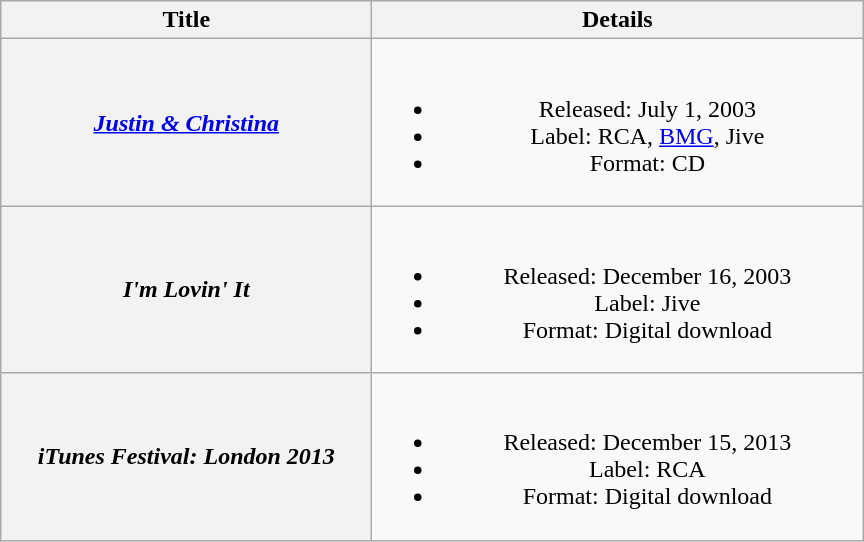<table class="wikitable plainrowheaders" style="text-align:center;">
<tr>
<th scope="col" style="width:15em;">Title</th>
<th scope="col" style="width:20em;">Details</th>
</tr>
<tr>
<th scope="row"><em><a href='#'>Justin & Christina</a></em><br></th>
<td><br><ul><li>Released: July 1, 2003</li><li>Label: RCA, <a href='#'>BMG</a>, Jive</li><li>Format: CD</li></ul></td>
</tr>
<tr>
<th scope="row"><em>I'm Lovin' It</em></th>
<td><br><ul><li>Released: December 16, 2003</li><li>Label: Jive</li><li>Format: Digital download</li></ul></td>
</tr>
<tr>
<th scope="row"><em>iTunes Festival: London 2013</em></th>
<td><br><ul><li>Released: December 15, 2013</li><li>Label: RCA</li><li>Format: Digital download</li></ul></td>
</tr>
</table>
